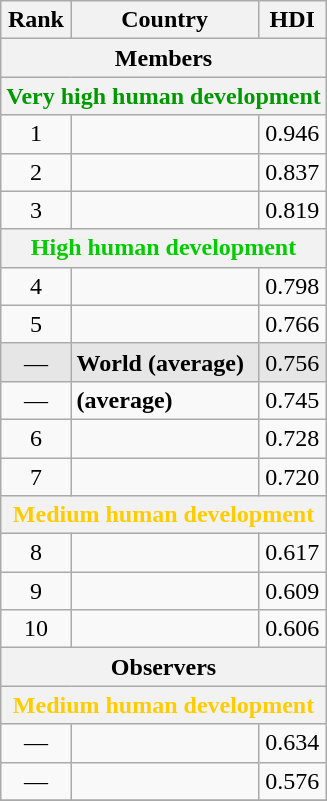<table class="wikitable sortable" style="text-align:center">
<tr>
<th>Rank</th>
<th>Country</th>
<th>HDI</th>
</tr>
<tr>
<th colspan="3">Members</th>
</tr>
<tr>
<th colspan="3" style="color:#090;">Very high human development</th>
</tr>
<tr>
<td>1</td>
<td style="text-align:left"></td>
<td>0.946</td>
</tr>
<tr>
<td>2</td>
<td style="text-align:left"></td>
<td>0.837</td>
</tr>
<tr>
<td>3</td>
<td style="text-align:left"></td>
<td>0.819</td>
</tr>
<tr>
<th colspan="3" style="color:#0c0;">High human development</th>
</tr>
<tr>
<td>4</td>
<td style="text-align:left"></td>
<td>0.798</td>
</tr>
<tr>
<td>5</td>
<td style="text-align:left"></td>
<td>0.766</td>
</tr>
<tr style="background:#e6e6e6">
<td>―</td>
<td style="text-align:left"><strong>World (average)</strong></td>
<td>0.756</td>
</tr>
<tr>
<td>―</td>
<td style="text-align:left"><strong> (average)</strong></td>
<td>0.745</td>
</tr>
<tr>
<td>6</td>
<td style="text-align:left"></td>
<td>0.728</td>
</tr>
<tr>
<td>7</td>
<td style="text-align:left"></td>
<td>0.720</td>
</tr>
<tr>
<th colspan="3" style="color:#fc0;">Medium human development</th>
</tr>
<tr>
<td>8</td>
<td style="text-align:left"></td>
<td>0.617</td>
</tr>
<tr>
<td>9</td>
<td style="text-align:left"></td>
<td>0.609</td>
</tr>
<tr>
<td>10</td>
<td style="text-align:left"></td>
<td>0.606</td>
</tr>
<tr>
<th colspan="3">Observers</th>
</tr>
<tr>
<th colspan="3" style="color:#fc0;">Medium human development</th>
</tr>
<tr>
<td>—</td>
<td style="text-align:left"></td>
<td>0.634</td>
</tr>
<tr>
<td>—</td>
<td style="text-align:left"></td>
<td>0.576</td>
</tr>
<tr>
</tr>
</table>
